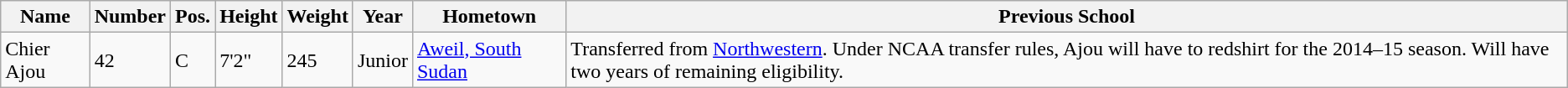<table class="wikitable sortable" border="1">
<tr>
<th>Name</th>
<th>Number</th>
<th>Pos.</th>
<th>Height</th>
<th>Weight</th>
<th>Year</th>
<th>Hometown</th>
<th class="unsortable">Previous School</th>
</tr>
<tr>
<td sortname>Chier Ajou</td>
<td>42</td>
<td>C</td>
<td>7'2"</td>
<td>245</td>
<td>Junior</td>
<td><a href='#'>Aweil, South Sudan</a></td>
<td>Transferred from <a href='#'>Northwestern</a>. Under NCAA transfer rules, Ajou will have to redshirt for the 2014–15 season. Will have two years of remaining eligibility.</td>
</tr>
</table>
